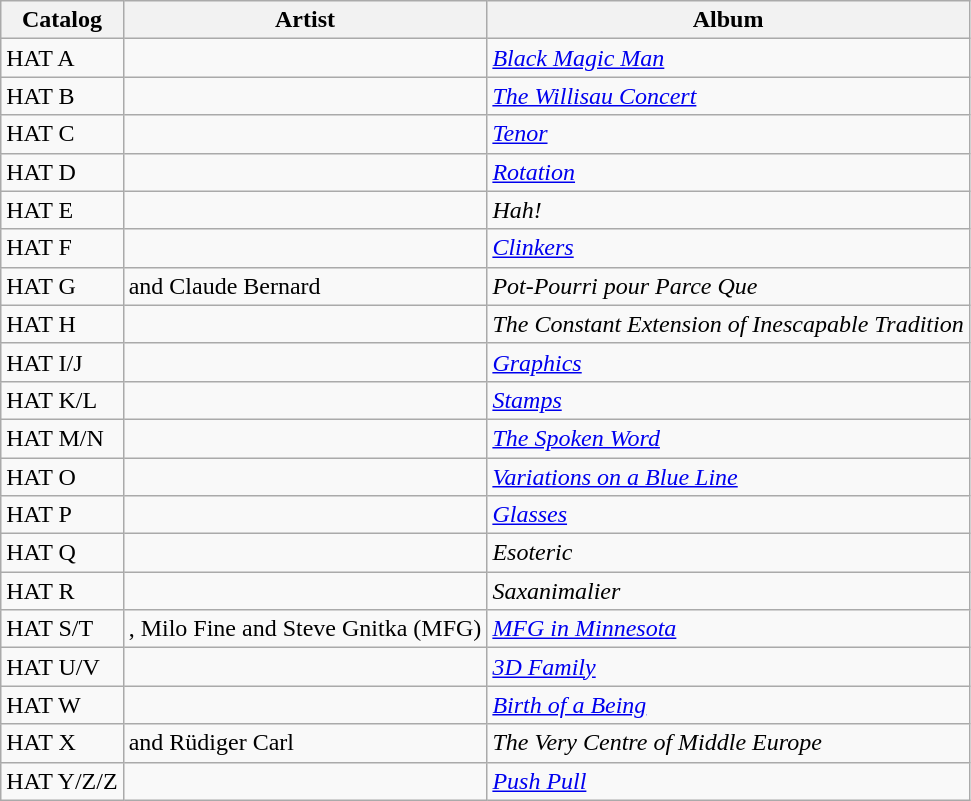<table class="wikitable sortable">
<tr ">
<th>Catalog</th>
<th>Artist</th>
<th>Album</th>
</tr>
<tr>
<td>HAT A</td>
<td></td>
<td><em><a href='#'>Black Magic Man</a></em></td>
</tr>
<tr>
<td>HAT B</td>
<td></td>
<td><em><a href='#'>The Willisau Concert</a></em></td>
</tr>
<tr>
<td>HAT C</td>
<td></td>
<td><em><a href='#'>Tenor</a></em></td>
</tr>
<tr>
<td>HAT D</td>
<td></td>
<td><em><a href='#'>Rotation</a></em></td>
</tr>
<tr>
<td>HAT E</td>
<td></td>
<td><em>Hah!</em></td>
</tr>
<tr>
<td>HAT F</td>
<td></td>
<td><em><a href='#'>Clinkers</a></em></td>
</tr>
<tr>
<td>HAT G</td>
<td> and Claude Bernard</td>
<td><em>Pot-Pourri pour Parce Que</em></td>
</tr>
<tr>
<td>HAT H</td>
<td></td>
<td><em>The Constant Extension of Inescapable Tradition</em></td>
</tr>
<tr>
<td>HAT I/J</td>
<td></td>
<td><em><a href='#'>Graphics</a></em></td>
</tr>
<tr>
<td>HAT K/L</td>
<td></td>
<td><em><a href='#'>Stamps</a></em></td>
</tr>
<tr>
<td>HAT M/N</td>
<td></td>
<td><em><a href='#'>The Spoken Word</a></em></td>
</tr>
<tr>
<td>HAT O</td>
<td></td>
<td><em><a href='#'>Variations on a Blue Line</a></em></td>
</tr>
<tr>
<td>HAT P</td>
<td></td>
<td><em><a href='#'>Glasses</a></em></td>
</tr>
<tr>
<td>HAT Q</td>
<td></td>
<td><em>Esoteric</em></td>
</tr>
<tr>
<td>HAT R</td>
<td></td>
<td><em>Saxanimalier</em></td>
</tr>
<tr>
<td>HAT S/T</td>
<td>, Milo Fine and Steve Gnitka (MFG)</td>
<td><em><a href='#'>MFG in Minnesota</a></em></td>
</tr>
<tr>
<td>HAT U/V</td>
<td></td>
<td><em><a href='#'>3D Family</a></em></td>
</tr>
<tr>
<td>HAT W</td>
<td></td>
<td><em><a href='#'>Birth of a Being</a></em></td>
</tr>
<tr>
<td>HAT X</td>
<td> and Rüdiger Carl</td>
<td><em>The Very Centre of Middle Europe</em></td>
</tr>
<tr>
<td>HAT Y/Z/Z</td>
<td></td>
<td><em><a href='#'>Push Pull</a></em></td>
</tr>
</table>
